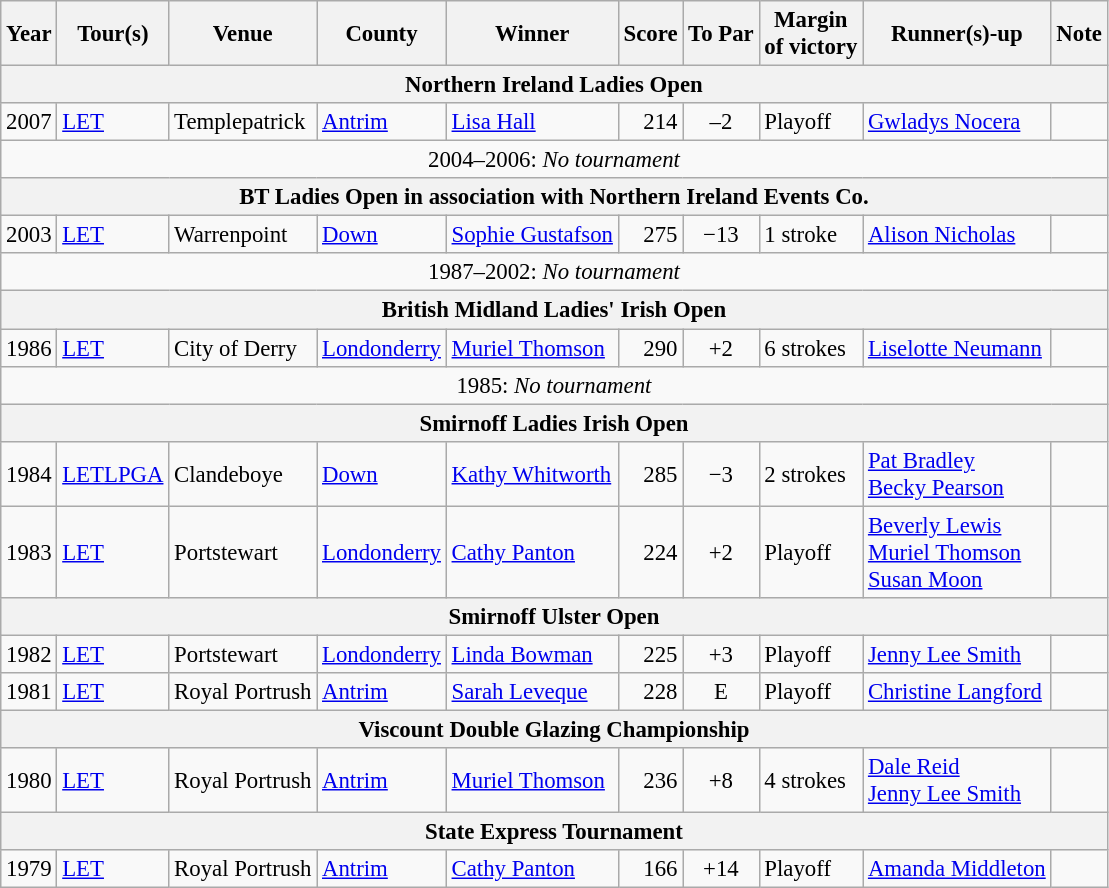<table class=wikitable style="font-size:95%">
<tr>
<th>Year</th>
<th>Tour(s)</th>
<th>Venue</th>
<th>County</th>
<th>Winner</th>
<th>Score</th>
<th>To Par</th>
<th>Margin<br>of victory</th>
<th>Runner(s)-up</th>
<th>Note</th>
</tr>
<tr>
<th colspan="10">Northern Ireland Ladies Open</th>
</tr>
<tr>
<td>2007</td>
<td><a href='#'>LET</a></td>
<td>Templepatrick</td>
<td><a href='#'>Antrim</a></td>
<td> <a href='#'>Lisa Hall</a></td>
<td align=right>214</td>
<td align=center>–2</td>
<td>Playoff</td>
<td> <a href='#'>Gwladys Nocera</a></td>
<td></td>
</tr>
<tr>
<td colspan="10" align="center">2004–2006: <em>No tournament</em></td>
</tr>
<tr>
<th colspan="10">BT Ladies Open in association with Northern Ireland Events Co.</th>
</tr>
<tr>
<td>2003</td>
<td><a href='#'>LET</a></td>
<td>Warrenpoint</td>
<td><a href='#'>Down</a></td>
<td> <a href='#'>Sophie Gustafson</a></td>
<td align=right>275</td>
<td align=center>−13</td>
<td>1 stroke</td>
<td> <a href='#'>Alison Nicholas</a></td>
<td></td>
</tr>
<tr>
<td colspan="10" align="center">1987–2002: <em>No tournament</em></td>
</tr>
<tr>
<th colspan="10">British Midland Ladies' Irish Open</th>
</tr>
<tr>
<td>1986</td>
<td><a href='#'>LET</a></td>
<td>City of Derry</td>
<td><a href='#'>Londonderry</a></td>
<td> <a href='#'>Muriel Thomson</a></td>
<td align=right>290</td>
<td align=center>+2</td>
<td>6 strokes</td>
<td> <a href='#'>Liselotte Neumann</a></td>
<td></td>
</tr>
<tr>
<td colspan="10" align="center">1985: <em>No tournament</em></td>
</tr>
<tr>
<th colspan="10">Smirnoff Ladies Irish Open</th>
</tr>
<tr>
<td>1984</td>
<td><a href='#'>LET</a><a href='#'>LPGA</a></td>
<td>Clandeboye</td>
<td><a href='#'>Down</a></td>
<td> <a href='#'>Kathy Whitworth</a></td>
<td align=right>285</td>
<td align=center>−3</td>
<td>2 strokes</td>
<td> <a href='#'>Pat Bradley</a> <br> <a href='#'>Becky Pearson</a></td>
<td></td>
</tr>
<tr>
<td>1983</td>
<td><a href='#'>LET</a></td>
<td>Portstewart</td>
<td><a href='#'>Londonderry</a></td>
<td> <a href='#'>Cathy Panton</a></td>
<td align=right>224</td>
<td align=center>+2</td>
<td>Playoff</td>
<td> <a href='#'>Beverly Lewis</a><br> <a href='#'>Muriel Thomson</a><br> <a href='#'>Susan Moon</a></td>
<td></td>
</tr>
<tr>
<th colspan="10">Smirnoff Ulster Open</th>
</tr>
<tr>
<td>1982</td>
<td><a href='#'>LET</a></td>
<td>Portstewart</td>
<td><a href='#'>Londonderry</a></td>
<td> <a href='#'>Linda Bowman</a></td>
<td align=right>225</td>
<td align=center>+3</td>
<td>Playoff</td>
<td> <a href='#'>Jenny Lee Smith</a></td>
<td></td>
</tr>
<tr>
<td>1981</td>
<td><a href='#'>LET</a></td>
<td>Royal Portrush</td>
<td><a href='#'>Antrim</a></td>
<td> <a href='#'>Sarah Leveque</a></td>
<td align=right>228</td>
<td align=center>E</td>
<td>Playoff</td>
<td> <a href='#'>Christine Langford</a></td>
<td></td>
</tr>
<tr>
<th colspan="10">Viscount Double Glazing Championship</th>
</tr>
<tr>
<td>1980</td>
<td><a href='#'>LET</a></td>
<td>Royal Portrush</td>
<td><a href='#'>Antrim</a></td>
<td> <a href='#'>Muriel Thomson</a></td>
<td align=right>236</td>
<td align=center>+8</td>
<td>4 strokes</td>
<td> <a href='#'>Dale Reid</a><br> <a href='#'>Jenny Lee Smith</a></td>
<td></td>
</tr>
<tr>
<th colspan="10">State Express Tournament</th>
</tr>
<tr>
<td>1979</td>
<td><a href='#'>LET</a></td>
<td>Royal Portrush</td>
<td><a href='#'>Antrim</a></td>
<td> <a href='#'>Cathy Panton</a></td>
<td align=right>166</td>
<td align=center>+14</td>
<td>Playoff</td>
<td> <a href='#'>Amanda Middleton</a></td>
<td></td>
</tr>
</table>
